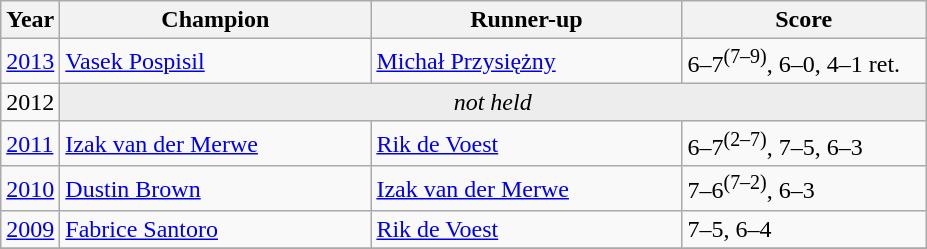<table class="wikitable">
<tr>
<th>Year</th>
<th width="200">Champion</th>
<th width="200">Runner-up</th>
<th width="155">Score</th>
</tr>
<tr>
<td><a href='#'>2013</a></td>
<td> <a href='#'>Vasek Pospisil</a></td>
<td> <a href='#'>Michał Przysiężny</a></td>
<td>6–7<sup>(7–9)</sup>, 6–0, 4–1 ret.</td>
</tr>
<tr>
<td>2012</td>
<td colspan=3 align=center style="background:#ededed"><em>not held</em></td>
</tr>
<tr>
<td><a href='#'>2011</a></td>
<td> <a href='#'>Izak van der Merwe</a></td>
<td> <a href='#'>Rik de Voest</a></td>
<td>6–7<sup>(2–7)</sup>, 7–5, 6–3</td>
</tr>
<tr>
<td><a href='#'>2010</a></td>
<td> <a href='#'>Dustin Brown</a></td>
<td> <a href='#'>Izak van der Merwe</a></td>
<td>7–6<sup>(7–2)</sup>, 6–3</td>
</tr>
<tr>
<td><a href='#'>2009</a></td>
<td> <a href='#'>Fabrice Santoro</a></td>
<td> <a href='#'>Rik de Voest</a></td>
<td>7–5, 6–4</td>
</tr>
<tr>
</tr>
</table>
